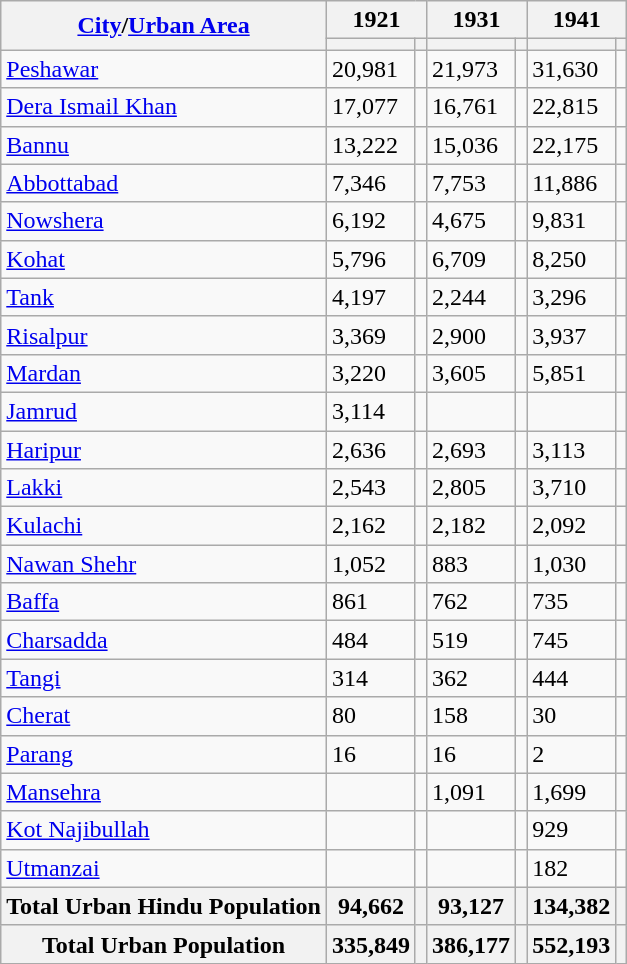<table class="wikitable sortable">
<tr>
<th rowspan="2"><a href='#'>City</a>/<a href='#'>Urban Area</a></th>
<th colspan="2">1921</th>
<th colspan="2">1931</th>
<th colspan="2">1941</th>
</tr>
<tr>
<th><a href='#'></a></th>
<th></th>
<th></th>
<th></th>
<th></th>
<th></th>
</tr>
<tr>
<td><a href='#'>Peshawar</a></td>
<td>20,981</td>
<td></td>
<td>21,973</td>
<td></td>
<td>31,630</td>
<td></td>
</tr>
<tr>
<td><a href='#'>Dera Ismail Khan</a></td>
<td>17,077</td>
<td></td>
<td>16,761</td>
<td></td>
<td>22,815</td>
<td></td>
</tr>
<tr>
<td><a href='#'>Bannu</a></td>
<td>13,222</td>
<td></td>
<td>15,036</td>
<td></td>
<td>22,175</td>
<td></td>
</tr>
<tr>
<td><a href='#'>Abbottabad</a></td>
<td>7,346</td>
<td></td>
<td>7,753</td>
<td></td>
<td>11,886</td>
<td></td>
</tr>
<tr>
<td><a href='#'>Nowshera</a></td>
<td>6,192</td>
<td></td>
<td>4,675</td>
<td></td>
<td>9,831</td>
<td></td>
</tr>
<tr>
<td><a href='#'>Kohat</a></td>
<td>5,796</td>
<td></td>
<td>6,709</td>
<td></td>
<td>8,250</td>
<td></td>
</tr>
<tr>
<td><a href='#'>Tank</a></td>
<td>4,197</td>
<td></td>
<td>2,244</td>
<td></td>
<td>3,296</td>
<td></td>
</tr>
<tr>
<td><a href='#'>Risalpur</a></td>
<td>3,369</td>
<td></td>
<td>2,900</td>
<td></td>
<td>3,937</td>
<td></td>
</tr>
<tr>
<td><a href='#'>Mardan</a></td>
<td>3,220</td>
<td></td>
<td>3,605</td>
<td></td>
<td>5,851</td>
<td></td>
</tr>
<tr>
<td><a href='#'>Jamrud</a></td>
<td>3,114</td>
<td></td>
<td></td>
<td></td>
<td></td>
<td></td>
</tr>
<tr>
<td><a href='#'>Haripur</a></td>
<td>2,636</td>
<td></td>
<td>2,693</td>
<td></td>
<td>3,113</td>
<td></td>
</tr>
<tr>
<td><a href='#'>Lakki</a></td>
<td>2,543</td>
<td></td>
<td>2,805</td>
<td></td>
<td>3,710</td>
<td></td>
</tr>
<tr>
<td><a href='#'>Kulachi</a></td>
<td>2,162</td>
<td></td>
<td>2,182</td>
<td></td>
<td>2,092</td>
<td></td>
</tr>
<tr>
<td><a href='#'>Nawan Shehr</a></td>
<td>1,052</td>
<td></td>
<td>883</td>
<td></td>
<td>1,030</td>
<td></td>
</tr>
<tr>
<td><a href='#'>Baffa</a></td>
<td>861</td>
<td></td>
<td>762</td>
<td></td>
<td>735</td>
<td></td>
</tr>
<tr>
<td><a href='#'>Charsadda</a></td>
<td>484</td>
<td></td>
<td>519</td>
<td></td>
<td>745</td>
<td></td>
</tr>
<tr>
<td><a href='#'>Tangi</a></td>
<td>314</td>
<td></td>
<td>362</td>
<td></td>
<td>444</td>
<td></td>
</tr>
<tr>
<td><a href='#'>Cherat</a></td>
<td>80</td>
<td></td>
<td>158</td>
<td></td>
<td>30</td>
<td></td>
</tr>
<tr>
<td><a href='#'>Parang</a></td>
<td>16</td>
<td></td>
<td>16</td>
<td></td>
<td>2</td>
<td></td>
</tr>
<tr>
<td><a href='#'>Mansehra</a></td>
<td></td>
<td></td>
<td>1,091</td>
<td></td>
<td>1,699</td>
<td></td>
</tr>
<tr>
<td><a href='#'>Kot Najibullah</a></td>
<td></td>
<td></td>
<td></td>
<td></td>
<td>929</td>
<td></td>
</tr>
<tr>
<td><a href='#'>Utmanzai</a></td>
<td></td>
<td></td>
<td></td>
<td></td>
<td>182</td>
<td></td>
</tr>
<tr>
<th>Total Urban Hindu Population</th>
<th>94,662</th>
<th></th>
<th>93,127</th>
<th></th>
<th>134,382</th>
<th></th>
</tr>
<tr>
<th>Total Urban Population</th>
<th>335,849</th>
<th></th>
<th>386,177</th>
<th></th>
<th>552,193</th>
<th></th>
</tr>
</table>
